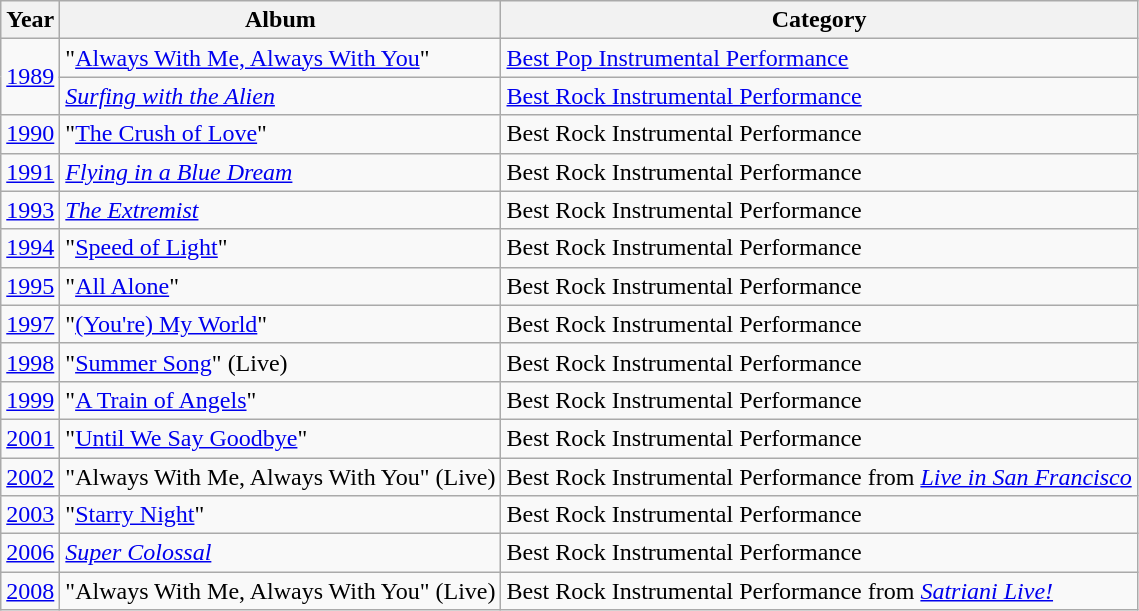<table class="wikitable">
<tr>
<th>Year</th>
<th>Album</th>
<th>Category</th>
</tr>
<tr>
<td rowspan=2><a href='#'>1989</a></td>
<td>"<a href='#'>Always With Me, Always With You</a>"</td>
<td><a href='#'>Best Pop Instrumental Performance</a></td>
</tr>
<tr>
<td><em><a href='#'>Surfing with the Alien</a></em></td>
<td><a href='#'>Best Rock Instrumental Performance</a></td>
</tr>
<tr>
<td><a href='#'>1990</a></td>
<td>"<a href='#'>The Crush of Love</a>"</td>
<td>Best Rock Instrumental Performance</td>
</tr>
<tr>
<td><a href='#'>1991</a></td>
<td><em><a href='#'>Flying in a Blue Dream</a></em></td>
<td>Best Rock Instrumental Performance</td>
</tr>
<tr>
<td><a href='#'>1993</a></td>
<td><em><a href='#'>The Extremist</a></em></td>
<td>Best Rock Instrumental Performance</td>
</tr>
<tr>
<td><a href='#'>1994</a></td>
<td>"<a href='#'>Speed of Light</a>"</td>
<td>Best Rock Instrumental Performance</td>
</tr>
<tr>
<td><a href='#'>1995</a></td>
<td>"<a href='#'>All Alone</a>"</td>
<td>Best Rock Instrumental Performance</td>
</tr>
<tr>
<td><a href='#'>1997</a></td>
<td>"<a href='#'>(You're) My World</a>"</td>
<td>Best Rock Instrumental Performance</td>
</tr>
<tr>
<td><a href='#'>1998</a></td>
<td>"<a href='#'>Summer Song</a>" (Live)</td>
<td>Best Rock Instrumental Performance</td>
</tr>
<tr>
<td><a href='#'>1999</a></td>
<td>"<a href='#'>A Train of Angels</a>"</td>
<td>Best Rock Instrumental Performance</td>
</tr>
<tr>
<td><a href='#'>2001</a></td>
<td>"<a href='#'>Until We Say Goodbye</a>"</td>
<td>Best Rock Instrumental Performance</td>
</tr>
<tr>
<td><a href='#'>2002</a></td>
<td>"Always With Me, Always With You" (Live)</td>
<td>Best Rock Instrumental Performance from <em><a href='#'>Live in San Francisco</a></em></td>
</tr>
<tr>
<td><a href='#'>2003</a></td>
<td>"<a href='#'>Starry Night</a>"</td>
<td>Best Rock Instrumental Performance</td>
</tr>
<tr>
<td><a href='#'>2006</a></td>
<td><em><a href='#'>Super Colossal</a></em></td>
<td>Best Rock Instrumental Performance</td>
</tr>
<tr>
<td><a href='#'>2008</a></td>
<td>"Always With Me, Always With You" (Live)</td>
<td>Best Rock Instrumental Performance from <em><a href='#'>Satriani Live!</a></em></td>
</tr>
</table>
